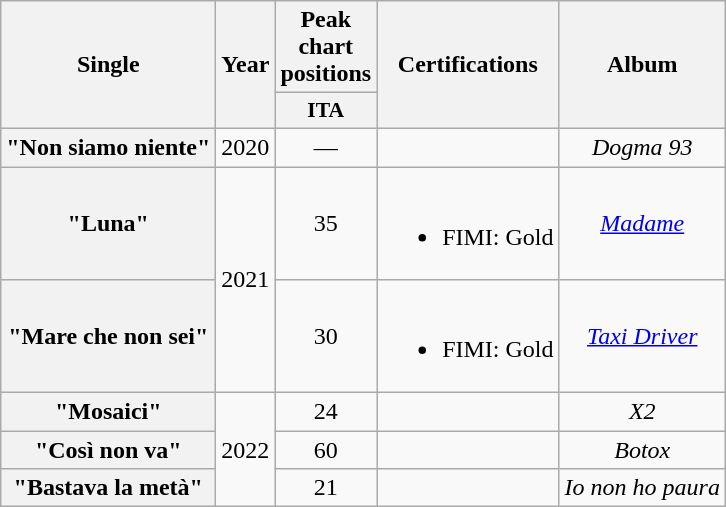<table class="wikitable plainrowheaders" style="text-align:center;">
<tr>
<th scope="col" rowspan="2">Single</th>
<th scope="col" rowspan="2">Year</th>
<th scope="col" colspan="1">Peak chart positions</th>
<th scope="col" rowspan="2">Certifications</th>
<th scope="col" rowspan="2">Album</th>
</tr>
<tr>
<th scope="col" style="width:3em;font-size:90%;">ITA<br></th>
</tr>
<tr>
<th scope="row">"Non siamo niente"<br></th>
<td>2020</td>
<td>—</td>
<td></td>
<td><em>Dogma 93</em><br></td>
</tr>
<tr>
<th scope="row">"Luna"<br></th>
<td rowspan="2">2021</td>
<td>35</td>
<td><br><ul><li>FIMI: Gold</li></ul></td>
<td><em><a href='#'>Madame</a></em></td>
</tr>
<tr>
<th scope="row">"Mare che non sei"<br></th>
<td>30</td>
<td><br><ul><li>FIMI: Gold</li></ul></td>
<td><em><a href='#'>Taxi Driver</a></em></td>
</tr>
<tr>
<th scope="row">"Mosaici"<br></th>
<td rowspan="3">2022</td>
<td>24</td>
<td></td>
<td><em>X2</em></td>
</tr>
<tr>
<th scope="row">"Così non va"<br></th>
<td>60</td>
<td></td>
<td><em>Botox</em></td>
</tr>
<tr>
<th scope="row">"Bastava la metà"<br></th>
<td>21</td>
<td></td>
<td><em>Io non ho paura</em></td>
</tr>
</table>
